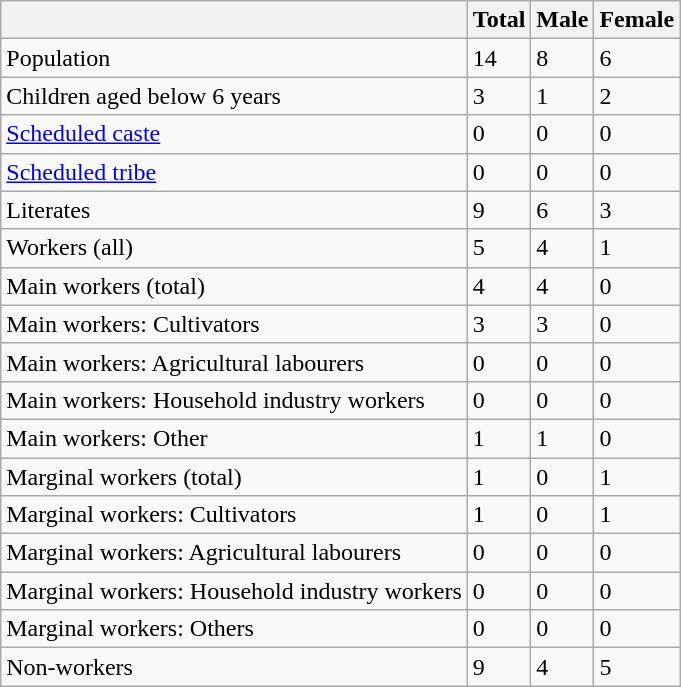<table class="wikitable sortable">
<tr>
<th></th>
<th>Total</th>
<th>Male</th>
<th>Female</th>
</tr>
<tr>
<td>Population</td>
<td>14</td>
<td>8</td>
<td>6</td>
</tr>
<tr>
<td>Children aged below 6 years</td>
<td>3</td>
<td>1</td>
<td>2</td>
</tr>
<tr>
<td><a href='#'>Scheduled caste</a></td>
<td>0</td>
<td>0</td>
<td>0</td>
</tr>
<tr>
<td><a href='#'>Scheduled tribe</a></td>
<td>0</td>
<td>0</td>
<td>0</td>
</tr>
<tr>
<td>Literates</td>
<td>9</td>
<td>6</td>
<td>3</td>
</tr>
<tr>
<td>Workers (all)</td>
<td>5</td>
<td>4</td>
<td>1</td>
</tr>
<tr>
<td>Main workers (total)</td>
<td>4</td>
<td>4</td>
<td>0</td>
</tr>
<tr>
<td>Main workers: Cultivators</td>
<td>3</td>
<td>3</td>
<td>0</td>
</tr>
<tr>
<td>Main workers: Agricultural labourers</td>
<td>0</td>
<td>0</td>
<td>0</td>
</tr>
<tr>
<td>Main workers: Household industry workers</td>
<td>0</td>
<td>0</td>
<td>0</td>
</tr>
<tr>
<td>Main workers: Other</td>
<td>1</td>
<td>1</td>
<td>0</td>
</tr>
<tr>
<td>Marginal workers (total)</td>
<td>1</td>
<td>0</td>
<td>1</td>
</tr>
<tr>
<td>Marginal workers: Cultivators</td>
<td>1</td>
<td>0</td>
<td>1</td>
</tr>
<tr>
<td>Marginal workers: Agricultural labourers</td>
<td>0</td>
<td>0</td>
<td>0</td>
</tr>
<tr>
<td>Marginal workers: Household industry workers</td>
<td>0</td>
<td>0</td>
<td>0</td>
</tr>
<tr>
<td>Marginal workers: Others</td>
<td>0</td>
<td>0</td>
<td>0</td>
</tr>
<tr>
<td>Non-workers</td>
<td>9</td>
<td>4</td>
<td>5</td>
</tr>
</table>
